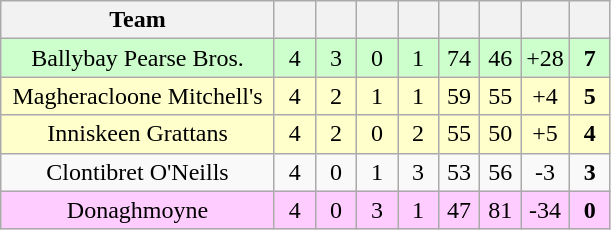<table class="wikitable" style="text-align:center">
<tr>
<th style="width:175px;">Team</th>
<th width="20"></th>
<th width="20"></th>
<th width="20"></th>
<th width="20"></th>
<th width="20"></th>
<th width="20"></th>
<th width="20"></th>
<th width="20"></th>
</tr>
<tr style="background:#cfc;">
<td>Ballybay Pearse Bros.</td>
<td>4</td>
<td>3</td>
<td>0</td>
<td>1</td>
<td>74</td>
<td>46</td>
<td>+28</td>
<td><strong>7</strong></td>
</tr>
<tr style="background:#ffffcc;">
<td>Magheracloone Mitchell's</td>
<td>4</td>
<td>2</td>
<td>1</td>
<td>1</td>
<td>59</td>
<td>55</td>
<td>+4</td>
<td><strong>5</strong></td>
</tr>
<tr style="background:#ffffcc;">
<td>Inniskeen Grattans</td>
<td>4</td>
<td>2</td>
<td>0</td>
<td>2</td>
<td>55</td>
<td>50</td>
<td>+5</td>
<td><strong>4</strong></td>
</tr>
<tr>
<td>Clontibret O'Neills</td>
<td>4</td>
<td>0</td>
<td>1</td>
<td>3</td>
<td>53</td>
<td>56</td>
<td>-3</td>
<td><strong>3</strong></td>
</tr>
<tr style="background:#fcf;">
<td>Donaghmoyne</td>
<td>4</td>
<td>0</td>
<td>3</td>
<td>1</td>
<td>47</td>
<td>81</td>
<td>-34</td>
<td><strong>0</strong></td>
</tr>
</table>
